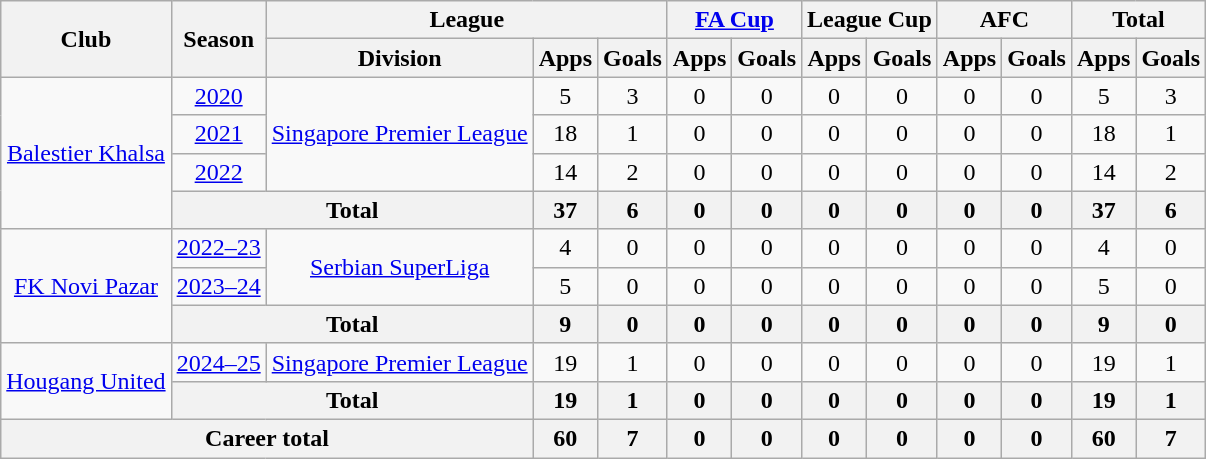<table class="wikitable" style="text-align: center">
<tr>
<th rowspan="2">Club</th>
<th rowspan="2">Season</th>
<th colspan="3">League</th>
<th colspan="2"><a href='#'>FA Cup</a></th>
<th colspan="2">League Cup</th>
<th colspan="2">AFC</th>
<th colspan="2">Total</th>
</tr>
<tr>
<th>Division</th>
<th>Apps</th>
<th>Goals</th>
<th>Apps</th>
<th>Goals</th>
<th>Apps</th>
<th>Goals</th>
<th>Apps</th>
<th>Goals</th>
<th>Apps</th>
<th>Goals</th>
</tr>
<tr>
<td rowspan="4"><a href='#'>Balestier Khalsa</a></td>
<td><a href='#'>2020</a></td>
<td rowspan="3"><a href='#'>Singapore Premier League</a></td>
<td>5</td>
<td>3</td>
<td>0</td>
<td>0</td>
<td>0</td>
<td>0</td>
<td>0</td>
<td>0</td>
<td>5</td>
<td>3</td>
</tr>
<tr>
<td><a href='#'>2021</a></td>
<td>18</td>
<td>1</td>
<td>0</td>
<td>0</td>
<td>0</td>
<td>0</td>
<td>0</td>
<td>0</td>
<td>18</td>
<td>1</td>
</tr>
<tr>
<td><a href='#'>2022</a></td>
<td>14</td>
<td>2</td>
<td>0</td>
<td>0</td>
<td>0</td>
<td>0</td>
<td>0</td>
<td>0</td>
<td>14</td>
<td>2</td>
</tr>
<tr>
<th colspan=2>Total</th>
<th>37</th>
<th>6</th>
<th>0</th>
<th>0</th>
<th>0</th>
<th>0</th>
<th>0</th>
<th>0</th>
<th>37</th>
<th>6</th>
</tr>
<tr>
<td rowspan="3"><a href='#'>FK Novi Pazar</a></td>
<td><a href='#'>2022–23</a></td>
<td rowspan="2"><a href='#'>Serbian SuperLiga</a></td>
<td>4</td>
<td>0</td>
<td>0</td>
<td>0</td>
<td>0</td>
<td>0</td>
<td>0</td>
<td>0</td>
<td>4</td>
<td>0</td>
</tr>
<tr>
<td><a href='#'>2023–24</a></td>
<td>5</td>
<td>0</td>
<td>0</td>
<td>0</td>
<td>0</td>
<td>0</td>
<td>0</td>
<td>0</td>
<td>5</td>
<td>0</td>
</tr>
<tr>
<th colspan=2>Total</th>
<th>9</th>
<th>0</th>
<th>0</th>
<th>0</th>
<th>0</th>
<th>0</th>
<th>0</th>
<th>0</th>
<th>9</th>
<th>0</th>
</tr>
<tr>
<td rowspan="2"><a href='#'>Hougang United</a></td>
<td><a href='#'>2024–25</a></td>
<td><a href='#'>Singapore Premier League</a></td>
<td>19</td>
<td>1</td>
<td>0</td>
<td>0</td>
<td>0</td>
<td>0</td>
<td>0</td>
<td>0</td>
<td>19</td>
<td>1</td>
</tr>
<tr>
<th colspan=2>Total</th>
<th>19</th>
<th>1</th>
<th>0</th>
<th>0</th>
<th>0</th>
<th>0</th>
<th>0</th>
<th>0</th>
<th>19</th>
<th>1</th>
</tr>
<tr>
<th colspan=3>Career total</th>
<th>60</th>
<th>7</th>
<th>0</th>
<th>0</th>
<th>0</th>
<th>0</th>
<th>0</th>
<th>0</th>
<th>60</th>
<th>7</th>
</tr>
</table>
